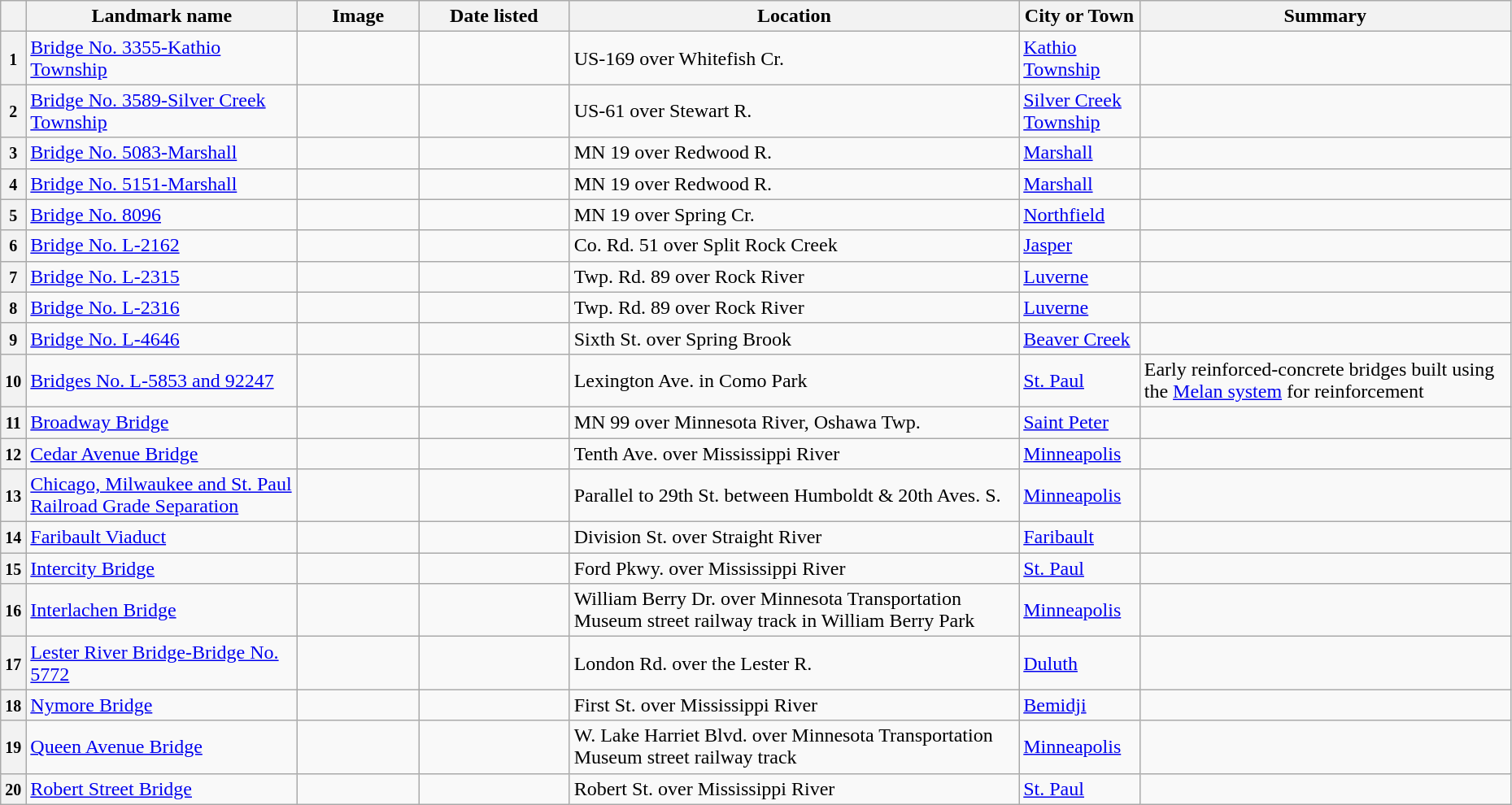<table class="wikitable sortable" style="width:98%">
<tr>
<th></th>
<th width = 18% ><strong>Landmark name</strong></th>
<th width = 8% class="unsortable" ><strong>Image</strong></th>
<th width = 10% ><strong>Date listed</strong></th>
<th><strong>Location</strong></th>
<th width = 8% ><strong>City or Town</strong></th>
<th class="unsortable" ><strong>Summary</strong></th>
</tr>
<tr ->
<th><small>1</small></th>
<td><a href='#'>Bridge No. 3355-Kathio Township</a></td>
<td></td>
<td></td>
<td>US-169 over Whitefish Cr.<br><small></small></td>
<td><a href='#'>Kathio Township</a></td>
<td></td>
</tr>
<tr ->
<th><small>2</small></th>
<td><a href='#'>Bridge No. 3589-Silver Creek Township</a></td>
<td></td>
<td></td>
<td>US-61 over Stewart R.<br><small></small></td>
<td><a href='#'>Silver Creek Township</a></td>
<td></td>
</tr>
<tr ->
<th><small>3</small></th>
<td><a href='#'>Bridge No. 5083-Marshall</a></td>
<td></td>
<td></td>
<td>MN 19 over Redwood R.<br><small></small></td>
<td><a href='#'>Marshall</a></td>
<td></td>
</tr>
<tr ->
<th><small>4</small></th>
<td><a href='#'>Bridge No. 5151-Marshall</a></td>
<td></td>
<td></td>
<td>MN 19 over Redwood R.<br><small></small></td>
<td><a href='#'>Marshall</a></td>
<td></td>
</tr>
<tr ->
<th><small>5</small></th>
<td><a href='#'>Bridge No. 8096</a></td>
<td></td>
<td></td>
<td>MN 19 over Spring Cr.<br><small></small></td>
<td><a href='#'>Northfield</a></td>
<td></td>
</tr>
<tr ->
<th><small>6</small></th>
<td><a href='#'>Bridge No. L-2162</a></td>
<td></td>
<td></td>
<td>Co. Rd. 51 over Split Rock Creek<br><small></small></td>
<td><a href='#'>Jasper</a></td>
<td></td>
</tr>
<tr ->
<th><small>7</small></th>
<td><a href='#'>Bridge No. L-2315</a></td>
<td></td>
<td></td>
<td>Twp. Rd. 89 over Rock River<br><small></small></td>
<td><a href='#'>Luverne</a></td>
<td></td>
</tr>
<tr ->
<th><small>8</small></th>
<td><a href='#'>Bridge No. L-2316</a></td>
<td></td>
<td></td>
<td>Twp. Rd. 89 over Rock River<br><small></small></td>
<td><a href='#'>Luverne</a></td>
<td></td>
</tr>
<tr ->
<th><small>9</small></th>
<td><a href='#'>Bridge No. L-4646</a></td>
<td></td>
<td></td>
<td>Sixth St. over Spring Brook<br><small></small></td>
<td><a href='#'>Beaver Creek</a></td>
<td></td>
</tr>
<tr ->
<th><small>10</small></th>
<td><a href='#'>Bridges No. L-5853 and 92247</a></td>
<td><br></td>
<td></td>
<td>Lexington Ave. in Como Park<br><small></small></td>
<td><a href='#'>St. Paul</a></td>
<td>Early reinforced-concrete bridges built using the <a href='#'>Melan system</a> for reinforcement</td>
</tr>
<tr ->
<th><small>11</small></th>
<td><a href='#'>Broadway Bridge</a></td>
<td></td>
<td></td>
<td>MN 99 over Minnesota River, Oshawa Twp.<br><small></small></td>
<td><a href='#'>Saint Peter</a></td>
<td></td>
</tr>
<tr ->
<th><small>12</small></th>
<td><a href='#'>Cedar Avenue Bridge</a></td>
<td></td>
<td></td>
<td>Tenth Ave. over Mississippi River<br><small></small></td>
<td><a href='#'>Minneapolis</a></td>
<td></td>
</tr>
<tr ->
<th><small>13</small></th>
<td><a href='#'>Chicago, Milwaukee and St. Paul Railroad Grade Separation</a></td>
<td></td>
<td></td>
<td>Parallel to 29th St. between Humboldt & 20th Aves. S.<br><small></small></td>
<td><a href='#'>Minneapolis</a></td>
<td></td>
</tr>
<tr ->
<th><small>14</small></th>
<td><a href='#'>Faribault Viaduct</a></td>
<td></td>
<td></td>
<td>Division St. over Straight River<br><small></small></td>
<td><a href='#'>Faribault</a></td>
<td></td>
</tr>
<tr ->
<th><small>15</small></th>
<td><a href='#'>Intercity Bridge</a></td>
<td></td>
<td></td>
<td>Ford Pkwy. over Mississippi River<br><small></small></td>
<td><a href='#'>St. Paul</a></td>
<td></td>
</tr>
<tr ->
<th><small>16</small></th>
<td><a href='#'>Interlachen Bridge</a></td>
<td></td>
<td></td>
<td>William Berry Dr. over Minnesota Transportation Museum street railway track in William Berry Park<br><small></small></td>
<td><a href='#'>Minneapolis</a></td>
<td></td>
</tr>
<tr ->
<th><small>17</small></th>
<td><a href='#'>Lester River Bridge-Bridge No. 5772</a></td>
<td></td>
<td></td>
<td>London Rd. over the Lester R.<br><small></small></td>
<td><a href='#'>Duluth</a></td>
<td></td>
</tr>
<tr ->
<th><small>18</small></th>
<td><a href='#'>Nymore Bridge</a></td>
<td></td>
<td></td>
<td>First St. over Mississippi River<br><small></small></td>
<td><a href='#'>Bemidji</a></td>
<td></td>
</tr>
<tr ->
<th><small>19</small></th>
<td><a href='#'>Queen Avenue Bridge</a></td>
<td></td>
<td></td>
<td>W. Lake Harriet Blvd. over Minnesota Transportation Museum street railway track<br><small></small></td>
<td><a href='#'>Minneapolis</a></td>
<td></td>
</tr>
<tr ->
<th><small>20</small></th>
<td><a href='#'>Robert Street Bridge</a></td>
<td></td>
<td></td>
<td>Robert St. over Mississippi River<br><small></small></td>
<td><a href='#'>St. Paul</a></td>
<td></td>
</tr>
</table>
